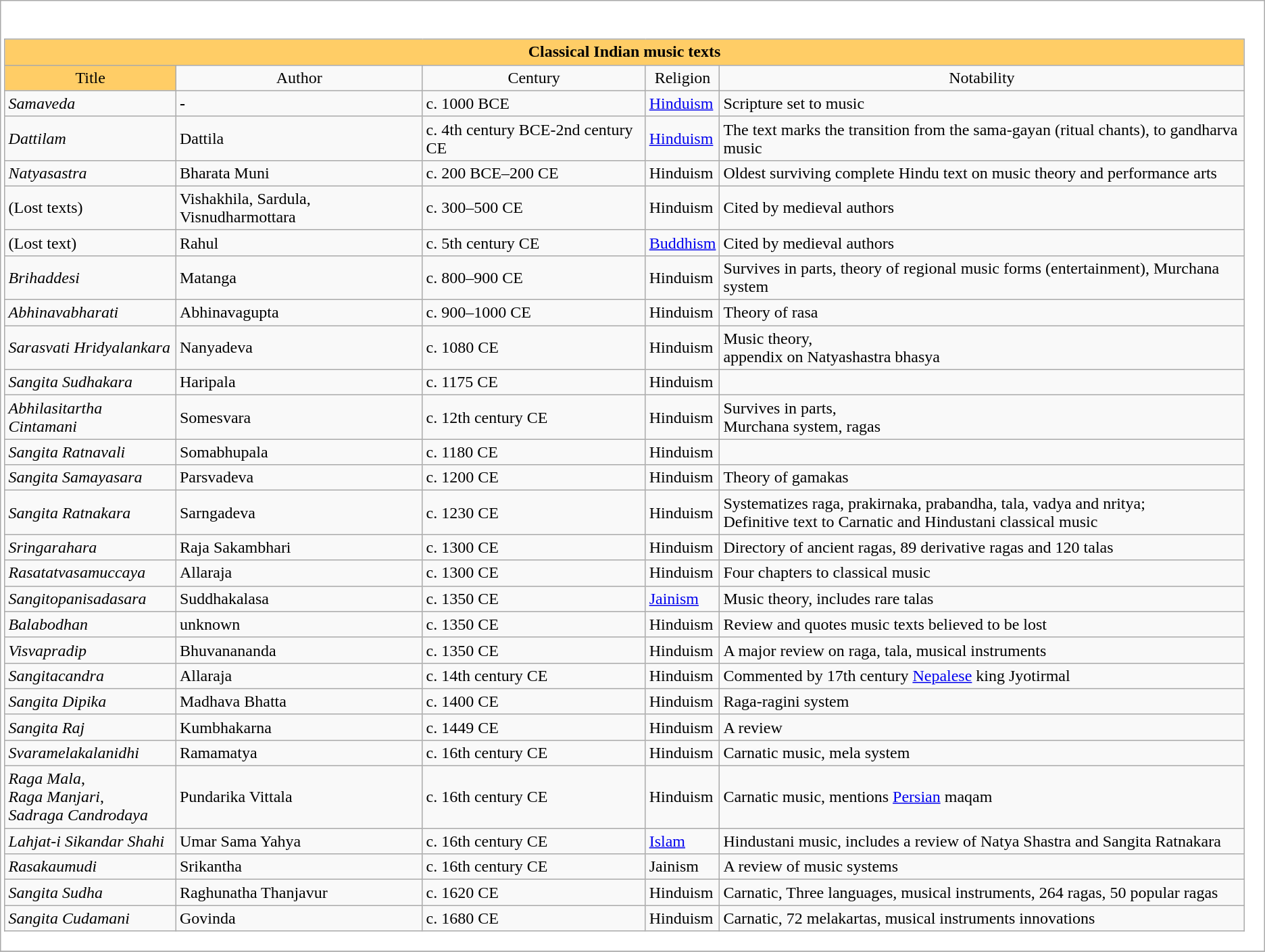<table class="wikitable" align=center style = " background: transparent; ">
<tr>
<td colspan=5><br><table class="wikitable collapsible collapsed">
<tr>
<th colspan=5 style="background: #ffcd66;">Classical Indian music texts</th>
</tr>
<tr style="text-align: center;">
<td style="background: #ffcd66;">Title</td>
<td>Author</td>
<td>Century</td>
<td>Religion</td>
<td>Notability</td>
</tr>
<tr>
<td><em>Samaveda</em></td>
<td><strong>-</strong></td>
<td>c. 1000 BCE</td>
<td><a href='#'>Hinduism</a></td>
<td>Scripture set to music</td>
</tr>
<tr>
<td><em>Dattilam</em></td>
<td>Dattila</td>
<td>c. 4th century BCE-2nd century CE</td>
<td><a href='#'>Hinduism</a></td>
<td>The text marks the transition from the sama-gayan (ritual chants), to gandharva music</td>
</tr>
<tr>
<td><em>Natyasastra</em></td>
<td>Bharata Muni</td>
<td>c. 200 BCE–200 CE</td>
<td>Hinduism</td>
<td>Oldest surviving complete Hindu text on music theory and performance arts</td>
</tr>
<tr>
<td>(Lost texts)</td>
<td>Vishakhila, Sardula, Visnudharmottara</td>
<td>c. 300–500 CE</td>
<td>Hinduism</td>
<td>Cited by medieval authors</td>
</tr>
<tr>
<td>(Lost text)</td>
<td>Rahul</td>
<td>c. 5th century CE</td>
<td><a href='#'>Buddhism</a></td>
<td>Cited by medieval authors</td>
</tr>
<tr>
<td><em>Brihaddesi</em></td>
<td>Matanga</td>
<td>c. 800–900 CE</td>
<td>Hinduism</td>
<td>Survives in parts, theory of regional music forms (entertainment), Murchana system</td>
</tr>
<tr>
<td><em>Abhinavabharati</em></td>
<td>Abhinavagupta</td>
<td>c. 900–1000 CE</td>
<td>Hinduism</td>
<td>Theory of rasa</td>
</tr>
<tr>
<td><em>Sarasvati Hridyalankara</em></td>
<td>Nanyadeva</td>
<td>c. 1080 CE</td>
<td>Hinduism</td>
<td>Music theory,<br>appendix on Natyashastra bhasya</td>
</tr>
<tr>
<td><em>Sangita Sudhakara</em></td>
<td>Haripala</td>
<td>c. 1175 CE</td>
<td>Hinduism</td>
<td></td>
</tr>
<tr>
<td><em>Abhilasitartha Cintamani</em></td>
<td>Somesvara</td>
<td>c. 12th century CE</td>
<td>Hinduism</td>
<td>Survives in parts,<br>Murchana system, ragas</td>
</tr>
<tr>
<td><em>Sangita Ratnavali</em></td>
<td>Somabhupala</td>
<td>c. 1180 CE</td>
<td>Hinduism</td>
<td></td>
</tr>
<tr>
<td><em>Sangita Samayasara</em></td>
<td>Parsvadeva</td>
<td>c. 1200 CE</td>
<td>Hinduism</td>
<td>Theory of gamakas</td>
</tr>
<tr>
<td><em>Sangita Ratnakara</em></td>
<td>Sarngadeva</td>
<td>c. 1230 CE</td>
<td>Hinduism</td>
<td>Systematizes raga, prakirnaka, prabandha, tala, vadya and nritya;<br>Definitive text to Carnatic and Hindustani classical music</td>
</tr>
<tr>
<td><em>Sringarahara</em></td>
<td>Raja Sakambhari</td>
<td>c. 1300 CE</td>
<td>Hinduism</td>
<td>Directory of ancient ragas, 89 derivative ragas and 120 talas</td>
</tr>
<tr>
<td><em>Rasatatvasamuccaya</em></td>
<td>Allaraja</td>
<td>c. 1300 CE</td>
<td>Hinduism</td>
<td>Four chapters to classical music</td>
</tr>
<tr>
<td><em>Sangitopanisadasara</em></td>
<td>Suddhakalasa</td>
<td>c. 1350 CE</td>
<td><a href='#'>Jainism</a></td>
<td>Music theory, includes rare talas</td>
</tr>
<tr>
<td><em>Balabodhan</em></td>
<td>unknown</td>
<td>c. 1350 CE</td>
<td>Hinduism</td>
<td>Review and quotes music texts believed to be lost</td>
</tr>
<tr>
<td><em>Visvapradip</em></td>
<td>Bhuvanananda</td>
<td>c. 1350 CE</td>
<td>Hinduism</td>
<td>A major review on raga, tala, musical instruments</td>
</tr>
<tr>
<td><em>Sangitacandra</em></td>
<td>Allaraja</td>
<td>c. 14th century CE</td>
<td>Hinduism</td>
<td>Commented by 17th century <a href='#'>Nepalese</a> king Jyotirmal</td>
</tr>
<tr>
<td><em>Sangita Dipika</em></td>
<td>Madhava Bhatta</td>
<td>c. 1400 CE</td>
<td>Hinduism</td>
<td>Raga-ragini system</td>
</tr>
<tr>
<td><em>Sangita Raj</em></td>
<td>Kumbhakarna</td>
<td>c. 1449 CE</td>
<td>Hinduism</td>
<td>A review</td>
</tr>
<tr>
<td><em>Svaramelakalanidhi</em></td>
<td>Ramamatya</td>
<td>c. 16th century CE</td>
<td>Hinduism</td>
<td>Carnatic music, mela system</td>
</tr>
<tr>
<td><em>Raga Mala</em>,<br><em>Raga Manjari</em>,<br><em>Sadraga Candrodaya</em></td>
<td>Pundarika Vittala</td>
<td>c. 16th century CE</td>
<td>Hinduism</td>
<td>Carnatic music, mentions <a href='#'>Persian</a> maqam</td>
</tr>
<tr>
<td><em>Lahjat-i Sikandar Shahi</em></td>
<td>Umar Sama Yahya</td>
<td>c. 16th century CE</td>
<td><a href='#'>Islam</a></td>
<td>Hindustani music, includes a review of Natya Shastra and Sangita Ratnakara</td>
</tr>
<tr>
<td><em>Rasakaumudi</em></td>
<td>Srikantha</td>
<td>c. 16th century CE</td>
<td>Jainism</td>
<td>A review of music systems</td>
</tr>
<tr>
<td><em>Sangita Sudha</em></td>
<td>Raghunatha Thanjavur</td>
<td>c. 1620 CE</td>
<td>Hinduism</td>
<td>Carnatic, Three languages, musical instruments, 264 ragas, 50 popular ragas</td>
</tr>
<tr>
<td><em>Sangita Cudamani</em></td>
<td>Govinda</td>
<td>c. 1680 CE</td>
<td>Hinduism</td>
<td>Carnatic, 72 melakartas, musical instruments innovations</td>
</tr>
</table>
</td>
</tr>
<tr>
</tr>
</table>
